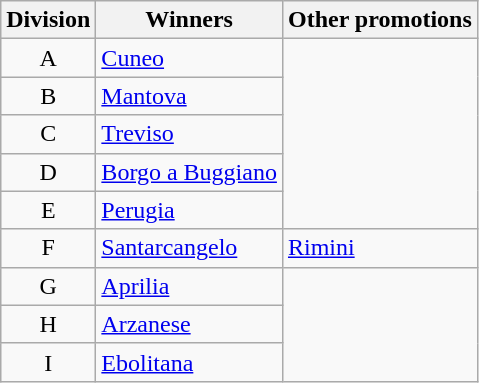<table class="wikitable">
<tr>
<th>Division</th>
<th>Winners</th>
<th>Other promotions</th>
</tr>
<tr>
<td align="center">A</td>
<td><a href='#'>Cuneo</a></td>
</tr>
<tr>
<td align="center">B</td>
<td><a href='#'>Mantova</a></td>
</tr>
<tr>
<td align="center">C</td>
<td><a href='#'>Treviso</a></td>
</tr>
<tr>
<td align="center">D</td>
<td><a href='#'>Borgo a Buggiano</a></td>
</tr>
<tr>
<td align="center">E</td>
<td><a href='#'>Perugia</a></td>
</tr>
<tr>
<td align="center">F</td>
<td><a href='#'>Santarcangelo</a></td>
<td><a href='#'>Rimini</a></td>
</tr>
<tr>
<td align="center">G</td>
<td><a href='#'>Aprilia</a></td>
</tr>
<tr>
<td align="center">H</td>
<td><a href='#'>Arzanese</a></td>
</tr>
<tr>
<td align="center">I</td>
<td><a href='#'>Ebolitana</a></td>
</tr>
</table>
